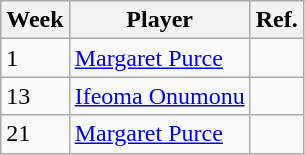<table class="wikitable">
<tr>
<th>Week</th>
<th>Player</th>
<th>Ref.</th>
</tr>
<tr>
<td>1</td>
<td> <a href='#'>Margaret Purce</a></td>
<td></td>
</tr>
<tr>
<td>13</td>
<td> <a href='#'>Ifeoma Onumonu</a></td>
<td></td>
</tr>
<tr>
<td>21</td>
<td> <a href='#'>Margaret Purce</a></td>
<td></td>
</tr>
</table>
